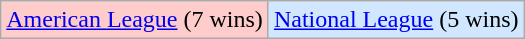<table class="wikitable" style="text-align: center;">
<tr>
<td bgcolor=#ffcccc><a href='#'>American League</a> (7 wins)</td>
<td bgcolor=#d0e7ff><a href='#'>National League</a> (5 wins)</td>
</tr>
</table>
